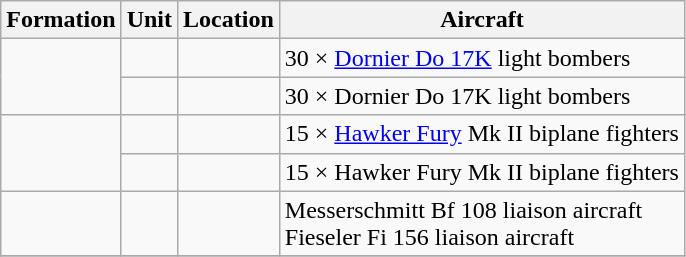<table class="wikitable">
<tr>
<th scope="col">Formation</th>
<th scope="col">Unit</th>
<th scope="col">Location</th>
<th scope="col">Aircraft</th>
</tr>
<tr>
<td rowspan=2></td>
<td></td>
<td></td>
<td>30 × <a href='#'>Dornier Do 17K</a> light bombers</td>
</tr>
<tr>
<td></td>
<td></td>
<td>30 × Dornier Do 17K light bombers</td>
</tr>
<tr>
<td rowspan=2></td>
<td></td>
<td></td>
<td>15 × <a href='#'>Hawker Fury</a> Mk II biplane fighters</td>
</tr>
<tr>
<td></td>
<td></td>
<td>15 × Hawker Fury Mk II biplane fighters</td>
</tr>
<tr>
<td rowspan=1></td>
<td></td>
<td></td>
<td>Messerschmitt Bf 108 liaison aircraft<br>Fieseler Fi 156 liaison aircraft</td>
</tr>
<tr>
</tr>
</table>
